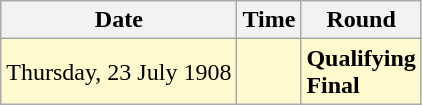<table class="wikitable">
<tr>
<th>Date</th>
<th>Time</th>
<th>Round</th>
</tr>
<tr style=background:lemonchiffon>
<td>Thursday, 23 July 1908</td>
<td></td>
<td><strong>Qualifying</strong><br><strong>Final</strong></td>
</tr>
</table>
